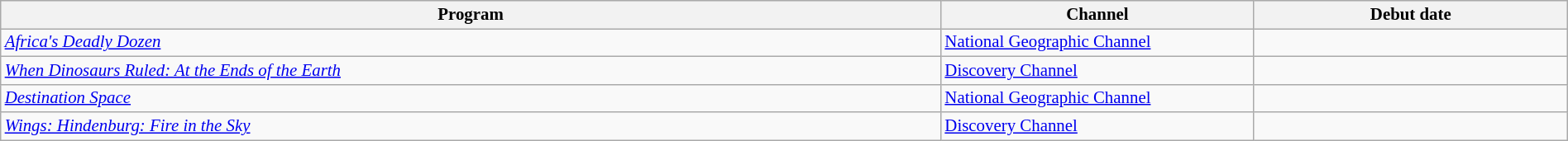<table class="wikitable sortable" width="100%" style="font-size:87%;">
<tr bgcolor="#efefef">
<th width=60%>Program</th>
<th width=20%>Channel</th>
<th width=20%>Debut date</th>
</tr>
<tr>
<td><em><a href='#'>Africa's Deadly Dozen</a></em></td>
<td><a href='#'>National Geographic Channel</a></td>
<td></td>
</tr>
<tr>
<td><em><a href='#'>When Dinosaurs Ruled: At the Ends of the Earth</a></em></td>
<td><a href='#'>Discovery Channel</a></td>
<td></td>
</tr>
<tr>
<td><em><a href='#'>Destination Space</a></em></td>
<td><a href='#'>National Geographic Channel</a></td>
<td></td>
</tr>
<tr>
<td><em><a href='#'>Wings: Hindenburg: Fire in the Sky</a></em></td>
<td><a href='#'>Discovery Channel</a></td>
<td></td>
</tr>
</table>
